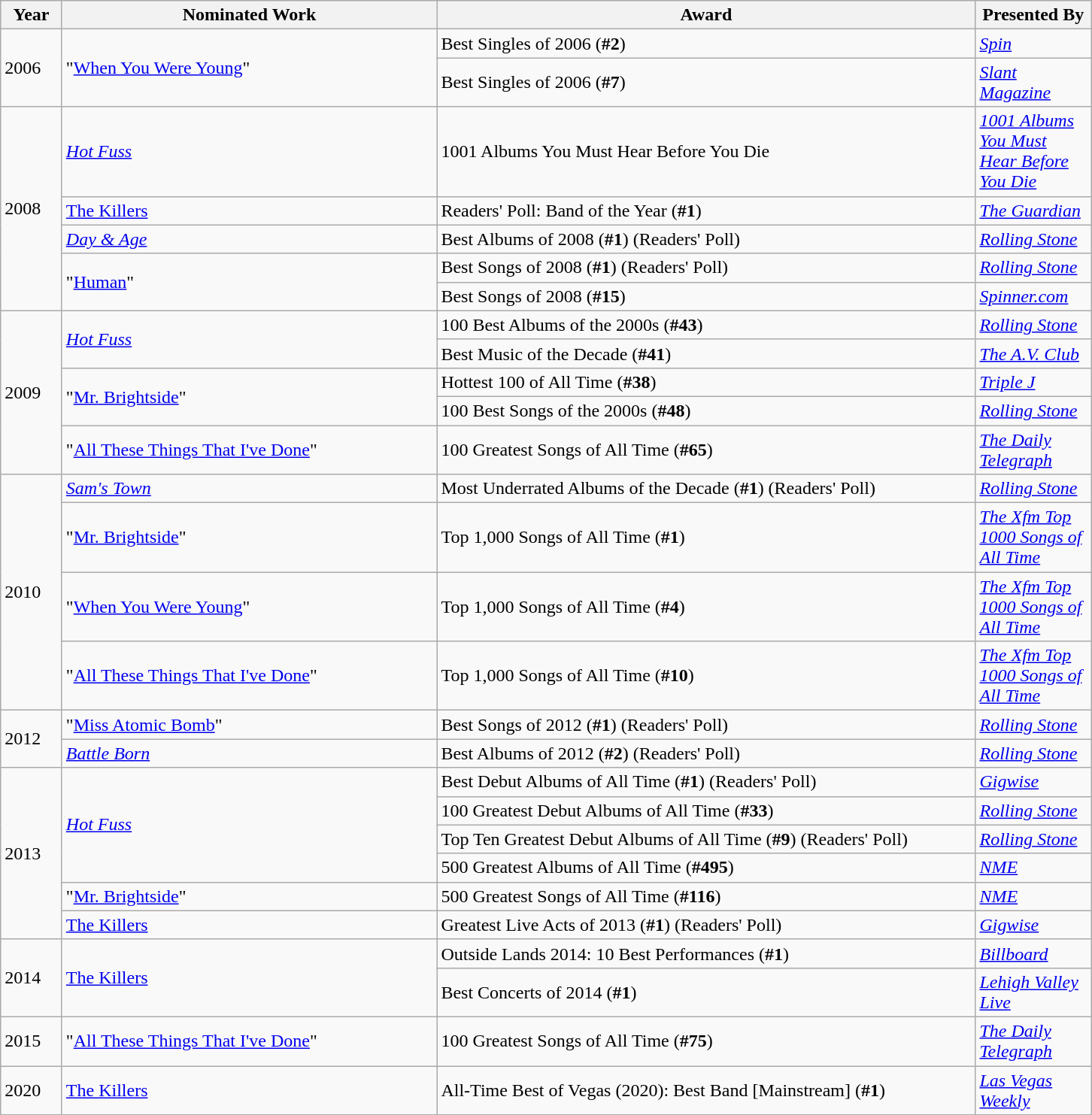<table class="wikitable" style="table-layout: fixed;">
<tr>
<th width="47">Year</th>
<th width="325">Nominated Work</th>
<th width="470">Award</th>
<th width="95">Presented By</th>
</tr>
<tr>
<td rowspan="2">2006</td>
<td rowspan="2">"<a href='#'>When You Were Young</a>"</td>
<td>Best Singles of 2006  (<strong>#2</strong>)</td>
<td><em><a href='#'>Spin</a></em></td>
</tr>
<tr>
<td>Best Singles of 2006 (<strong>#7</strong>)</td>
<td><em><a href='#'>Slant Magazine</a></em></td>
</tr>
<tr>
<td rowspan="5">2008</td>
<td><em><a href='#'>Hot Fuss</a></em></td>
<td>1001 Albums You Must Hear Before You Die</td>
<td><em><a href='#'>1001 Albums You Must Hear Before You Die</a></em></td>
</tr>
<tr>
<td><a href='#'>The Killers</a></td>
<td>Readers' Poll: Band of the Year  (<strong>#1</strong>)</td>
<td><em><a href='#'>The Guardian</a></em></td>
</tr>
<tr>
<td><em><a href='#'>Day & Age</a></em></td>
<td>Best Albums of 2008 (<strong>#1</strong>) (Readers' Poll)</td>
<td><em><a href='#'>Rolling Stone</a></em></td>
</tr>
<tr>
<td rowspan="2">"<a href='#'>Human</a>"</td>
<td>Best Songs of 2008 (<strong>#1</strong>) (Readers' Poll)</td>
<td><em><a href='#'>Rolling Stone</a></em></td>
</tr>
<tr>
<td>Best Songs of 2008 (<strong>#15</strong>)</td>
<td><em><a href='#'>Spinner.com</a></em></td>
</tr>
<tr>
<td rowspan="5">2009</td>
<td rowspan="2"><em><a href='#'>Hot Fuss</a></em></td>
<td>100 Best Albums of the 2000s (<strong>#43</strong>)</td>
<td><em><a href='#'>Rolling Stone</a></em></td>
</tr>
<tr>
<td>Best Music of the Decade (<strong>#41</strong>)</td>
<td><em><a href='#'>The A.V. Club</a></em></td>
</tr>
<tr>
<td rowspan="2">"<a href='#'>Mr. Brightside</a>"</td>
<td>Hottest 100 of All Time (<strong>#38</strong>)</td>
<td><em><a href='#'>Triple J</a></em></td>
</tr>
<tr>
<td>100 Best Songs of the 2000s (<strong>#48</strong>)</td>
<td><em><a href='#'>Rolling Stone</a></em></td>
</tr>
<tr>
<td>"<a href='#'>All These Things That I've Done</a>"</td>
<td>100 Greatest Songs of All Time (<strong>#65</strong>)</td>
<td><em><a href='#'>The Daily Telegraph</a></em></td>
</tr>
<tr>
<td rowspan="4">2010</td>
<td><em><a href='#'>Sam's Town</a></em></td>
<td>Most Underrated Albums of the Decade (<strong>#1</strong>) (Readers' Poll)</td>
<td><em><a href='#'>Rolling Stone</a></em></td>
</tr>
<tr>
<td>"<a href='#'>Mr. Brightside</a>"</td>
<td>Top 1,000 Songs of All Time (<strong>#1</strong>)</td>
<td><em><a href='#'>The Xfm Top 1000 Songs of All Time</a></em></td>
</tr>
<tr>
<td>"<a href='#'>When You Were Young</a>"</td>
<td>Top 1,000 Songs of All Time (<strong>#4</strong>)</td>
<td><em><a href='#'>The Xfm Top 1000 Songs of All Time</a></em></td>
</tr>
<tr>
<td>"<a href='#'>All These Things That I've Done</a>"</td>
<td>Top 1,000 Songs of All Time (<strong>#10</strong>)</td>
<td><em><a href='#'>The Xfm Top 1000 Songs of All Time</a></em></td>
</tr>
<tr>
<td rowspan="2">2012</td>
<td>"<a href='#'>Miss Atomic Bomb</a>"</td>
<td>Best Songs of 2012 (<strong>#1</strong>) (Readers' Poll)</td>
<td><em><a href='#'>Rolling Stone</a></em></td>
</tr>
<tr>
<td><em><a href='#'>Battle Born</a></em></td>
<td>Best Albums of 2012 (<strong>#2</strong>) (Readers' Poll)</td>
<td><em><a href='#'>Rolling Stone</a></em></td>
</tr>
<tr>
<td rowspan="6">2013</td>
<td rowspan="4"><em><a href='#'>Hot Fuss</a></em></td>
<td>Best Debut Albums of All Time (<strong>#1</strong>) (Readers' Poll)</td>
<td><em><a href='#'>Gigwise</a></em></td>
</tr>
<tr>
<td>100 Greatest Debut Albums of All Time (<strong>#33</strong>)</td>
<td><em><a href='#'>Rolling Stone</a></em></td>
</tr>
<tr>
<td>Top Ten Greatest Debut Albums of All Time (<strong>#9</strong>) (Readers' Poll)</td>
<td><em><a href='#'>Rolling Stone</a></em></td>
</tr>
<tr>
<td>500 Greatest Albums of All Time (<strong>#495</strong>)</td>
<td><em><a href='#'>NME</a></em></td>
</tr>
<tr>
<td>"<a href='#'>Mr. Brightside</a>"</td>
<td>500 Greatest Songs of All Time (<strong>#116</strong>)</td>
<td><em><a href='#'>NME</a></em></td>
</tr>
<tr>
<td><a href='#'>The Killers</a></td>
<td>Greatest Live Acts of 2013 (<strong>#1</strong>) (Readers' Poll)</td>
<td><em><a href='#'>Gigwise</a></em></td>
</tr>
<tr>
<td rowspan="2">2014</td>
<td rowspan="2"><a href='#'>The Killers</a></td>
<td>Outside Lands 2014: 10 Best Performances (<strong>#1</strong>)</td>
<td><em><a href='#'>Billboard</a></em></td>
</tr>
<tr>
<td>Best Concerts of 2014 (<strong>#1</strong>)</td>
<td><em><a href='#'>Lehigh Valley Live</a></em></td>
</tr>
<tr>
<td rowspan="1">2015</td>
<td rowspan="1">"<a href='#'>All These Things That I've Done</a>"</td>
<td>100 Greatest Songs of All Time (<strong>#75</strong>)</td>
<td><em><a href='#'>The Daily Telegraph</a></em></td>
</tr>
<tr>
<td>2020</td>
<td><a href='#'>The Killers</a></td>
<td>All-Time Best of Vegas (2020): Best Band [Mainstream] (<strong>#1</strong>)</td>
<td><em><a href='#'>Las Vegas Weekly</a></em></td>
</tr>
<tr>
</tr>
</table>
